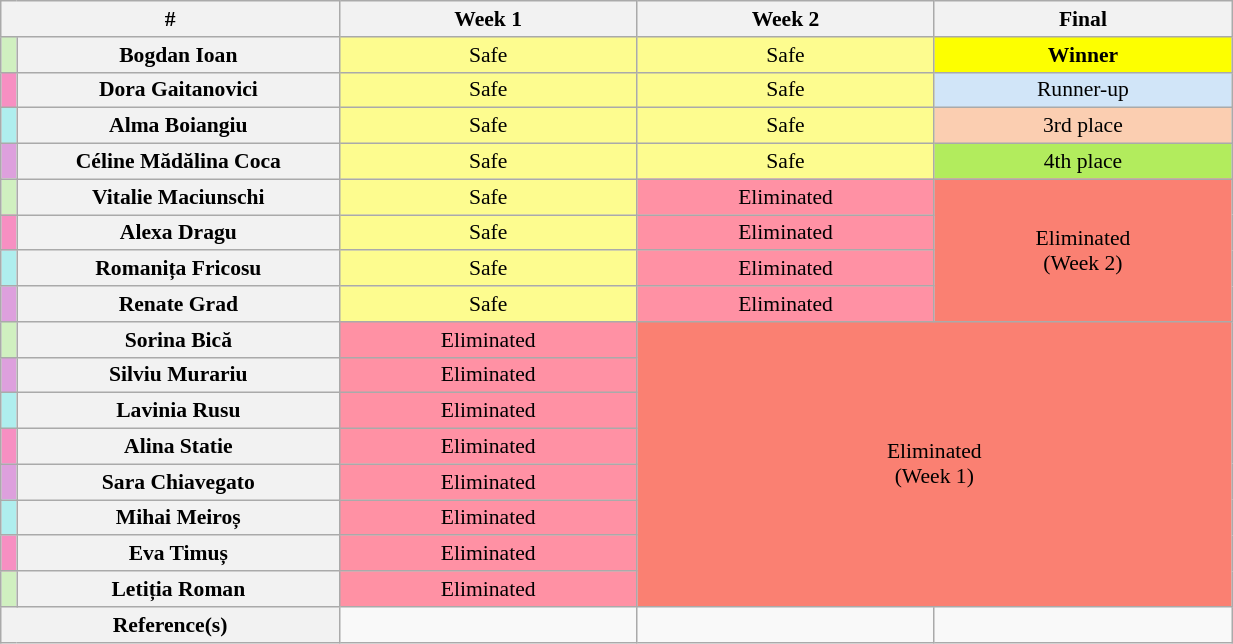<table class="wikitable" style="font-size:90%;text-align:center;width:65%">
<tr>
<th colspan="2"  style="width:16%;">#</th>
<th style="width:14.1%;">Week 1</th>
<th style="width:14.1%;">Week 2</th>
<th style="width:14.1%;">Final</th>
</tr>
<tr>
<td bgcolor="#d0f0c0"></td>
<th>Bogdan Ioan</th>
<td bgcolor="#fdfc8f">Safe</td>
<td bgcolor="#fdfc8f">Safe</td>
<td bgcolor="#fdff00"><strong>Winner</strong></td>
</tr>
<tr>
<td bgcolor="#F78FC2"></td>
<th>Dora Gaitanovici</th>
<td bgcolor="#fdfc8f">Safe</td>
<td bgcolor="#fdfc8f">Safe</td>
<td bgcolor="#d1e5f8">Runner-up</td>
</tr>
<tr>
<td bgcolor="#afeeee"></td>
<th>Alma Boiangiu</th>
<td bgcolor="#fdfc8f">Safe</td>
<td bgcolor="#fdfc8f">Safe</td>
<td bgcolor="#fbceb1">3rd place</td>
</tr>
<tr>
<td bgcolor="#dda0dd"></td>
<th>Céline Mădălina Coca</th>
<td bgcolor="#fdfc8f">Safe</td>
<td bgcolor="#fdfc8f">Safe</td>
<td bgcolor="#b2ec5d">4th place</td>
</tr>
<tr>
<td bgcolor="#d0f0c0"></td>
<th>Vitalie Maciunschi</th>
<td bgcolor="#fdfc8f">Safe</td>
<td bgcolor="#ff91a4">Eliminated</td>
<td bgcolor="#fa8072" rowspan="4">Eliminated<br>(Week 2)</td>
</tr>
<tr>
<td bgcolor="#F78FC2"></td>
<th>Alexa Dragu</th>
<td bgcolor="#fdfc8f">Safe</td>
<td bgcolor="#ff91a4">Eliminated</td>
</tr>
<tr>
<td bgcolor="#afeeee"></td>
<th>Romanița Fricosu</th>
<td bgcolor="#fdfc8f">Safe</td>
<td bgcolor="#ff91a4">Eliminated</td>
</tr>
<tr>
<td bgcolor="#dda0dd"></td>
<th>Renate Grad</th>
<td bgcolor="#fdfc8f">Safe</td>
<td bgcolor="#ff91a4">Eliminated</td>
</tr>
<tr>
<td bgcolor="#d0f0c0"></td>
<th>Sorina Bică</th>
<td bgcolor="#ff91a4">Eliminated</td>
<td bgcolor="#fa8072" colspan="2" rowspan="8">Eliminated<br>(Week 1)</td>
</tr>
<tr>
<td bgcolor="#dda0dd"></td>
<th>Silviu Murariu</th>
<td bgcolor="#ff91a4">Eliminated</td>
</tr>
<tr>
<td bgcolor="#afeeee"></td>
<th>Lavinia Rusu</th>
<td bgcolor="#ff91a4">Eliminated</td>
</tr>
<tr>
<td bgcolor="#F78FC2"></td>
<th>Alina Statie</th>
<td bgcolor="#ff91a4">Eliminated</td>
</tr>
<tr>
<td bgcolor="#dda0dd"></td>
<th>Sara Chiavegato</th>
<td bgcolor="#ff91a4">Eliminated</td>
</tr>
<tr>
<td bgcolor="#afeeee"></td>
<th>Mihai Meiroș</th>
<td bgcolor="#ff91a4">Eliminated</td>
</tr>
<tr>
<td bgcolor="#F78FC2"></td>
<th>Eva Timuș</th>
<td bgcolor="#ff91a4">Eliminated</td>
</tr>
<tr>
<td bgcolor="#d0f0c0"></td>
<th>Letiția Roman</th>
<td bgcolor="#ff91a4">Eliminated</td>
</tr>
<tr>
<th colspan="2">Reference(s)</th>
<td></td>
<td></td>
<td></td>
</tr>
</table>
